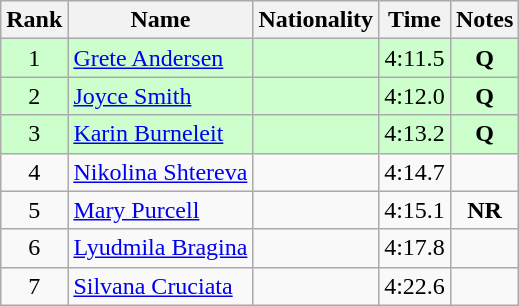<table class="wikitable sortable" style="text-align:center">
<tr>
<th>Rank</th>
<th>Name</th>
<th>Nationality</th>
<th>Time</th>
<th>Notes</th>
</tr>
<tr bgcolor=ccffcc>
<td>1</td>
<td align=left><a href='#'>Grete Andersen</a></td>
<td align=left></td>
<td>4:11.5</td>
<td><strong>Q</strong></td>
</tr>
<tr bgcolor=ccffcc>
<td>2</td>
<td align=left><a href='#'>Joyce Smith</a></td>
<td align=left></td>
<td>4:12.0</td>
<td><strong>Q</strong></td>
</tr>
<tr bgcolor=ccffcc>
<td>3</td>
<td align=left><a href='#'>Karin Burneleit</a></td>
<td align=left></td>
<td>4:13.2</td>
<td><strong>Q</strong></td>
</tr>
<tr>
<td>4</td>
<td align=left><a href='#'>Nikolina Shtereva</a></td>
<td align=left></td>
<td>4:14.7</td>
<td></td>
</tr>
<tr>
<td>5</td>
<td align=left><a href='#'>Mary Purcell</a></td>
<td align=left></td>
<td>4:15.1</td>
<td><strong>NR</strong></td>
</tr>
<tr>
<td>6</td>
<td align=left><a href='#'>Lyudmila Bragina</a></td>
<td align=left></td>
<td>4:17.8</td>
<td></td>
</tr>
<tr>
<td>7</td>
<td align=left><a href='#'>Silvana Cruciata</a></td>
<td align=left></td>
<td>4:22.6</td>
<td></td>
</tr>
</table>
